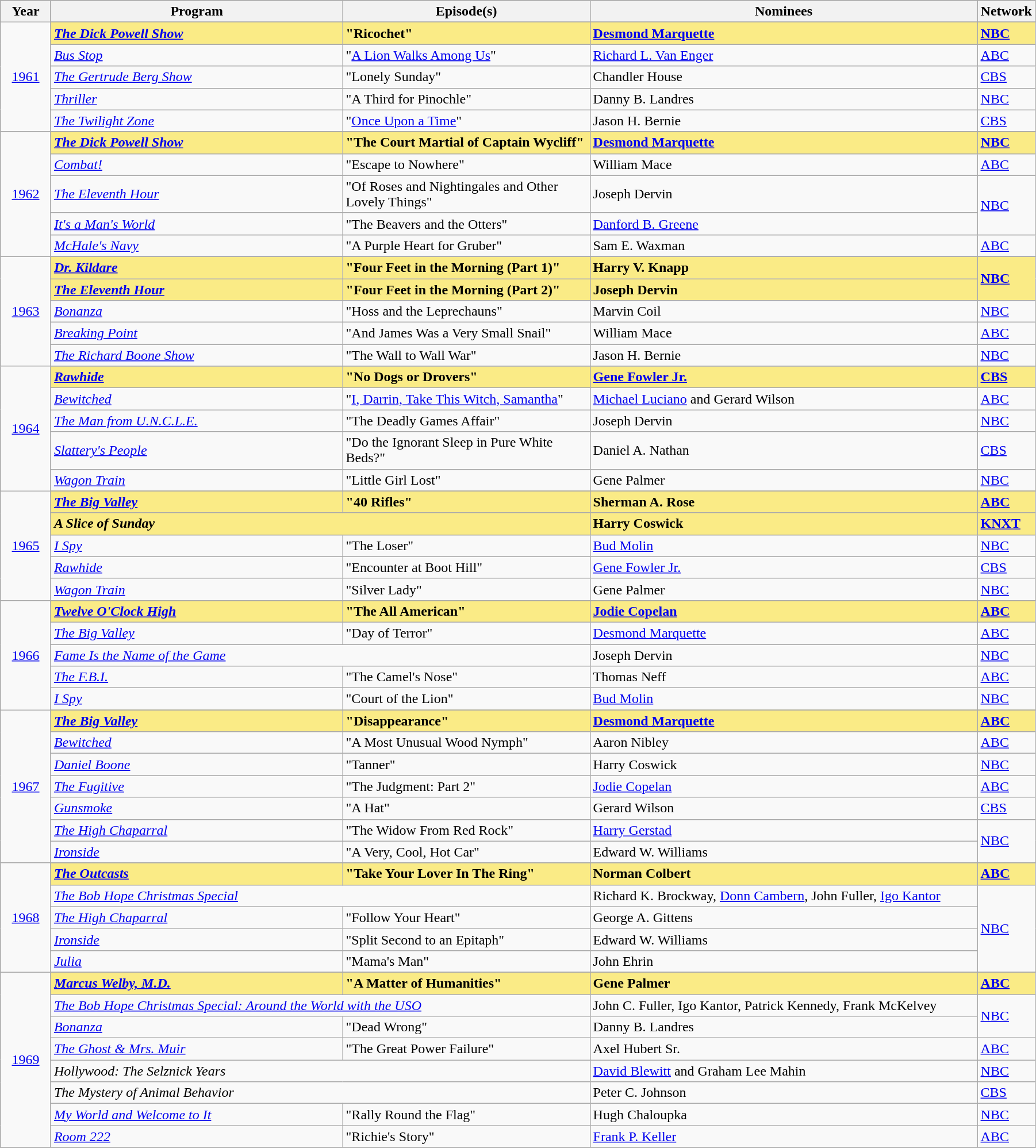<table class="wikitable" style="width:95%">
<tr bgcolor="#bebebe">
<th width="5%">Year</th>
<th width="30%">Program</th>
<th width="25%">Episode(s)</th>
<th width="40%">Nominees</th>
<th width="10%">Network</th>
</tr>
<tr>
<td rowspan=6 style="text-align:center"><a href='#'>1961</a><br></td>
</tr>
<tr style="background:#FAEB86">
<td><strong><em><a href='#'>The Dick Powell Show</a></em></strong></td>
<td><strong>"Ricochet"</strong></td>
<td><strong><a href='#'>Desmond Marquette</a></strong></td>
<td><strong><a href='#'>NBC</a></strong></td>
</tr>
<tr>
<td><em><a href='#'>Bus Stop</a></em></td>
<td>"<a href='#'>A Lion Walks Among Us</a>"</td>
<td><a href='#'>Richard L. Van Enger</a></td>
<td><a href='#'>ABC</a></td>
</tr>
<tr>
<td><em><a href='#'>The Gertrude Berg Show</a></em></td>
<td>"Lonely Sunday"</td>
<td>Chandler House</td>
<td><a href='#'>CBS</a></td>
</tr>
<tr>
<td><em><a href='#'>Thriller</a></em></td>
<td>"A Third for Pinochle"</td>
<td>Danny B. Landres</td>
<td><a href='#'>NBC</a></td>
</tr>
<tr>
<td><em><a href='#'>The Twilight Zone</a></em></td>
<td>"<a href='#'>Once Upon a Time</a>"</td>
<td>Jason H. Bernie</td>
<td><a href='#'>CBS</a></td>
</tr>
<tr>
<td rowspan=6 style="text-align:center"><a href='#'>1962</a><br></td>
</tr>
<tr style="background:#FAEB86">
<td><strong><em><a href='#'>The Dick Powell Show</a></em></strong></td>
<td><strong>"The Court Martial of Captain Wycliff"</strong></td>
<td><strong><a href='#'>Desmond Marquette</a></strong></td>
<td><strong><a href='#'>NBC</a></strong></td>
</tr>
<tr>
<td><em><a href='#'>Combat!</a></em></td>
<td>"Escape to Nowhere"</td>
<td>William Mace</td>
<td><a href='#'>ABC</a></td>
</tr>
<tr>
<td><em><a href='#'>The Eleventh Hour</a></em></td>
<td>"Of Roses and Nightingales and Other Lovely Things"</td>
<td>Joseph Dervin</td>
<td rowspan="2"><a href='#'>NBC</a></td>
</tr>
<tr>
<td><em><a href='#'>It's a Man's World</a></em></td>
<td>"The Beavers and the Otters"</td>
<td><a href='#'>Danford B. Greene</a></td>
</tr>
<tr>
<td><em><a href='#'>McHale's Navy</a></em></td>
<td>"A Purple Heart for Gruber"</td>
<td>Sam E. Waxman</td>
<td><a href='#'>ABC</a></td>
</tr>
<tr>
<td rowspan=6 style="text-align:center"><a href='#'>1963</a><br></td>
</tr>
<tr style="background:#FAEB86">
<td><strong><em><a href='#'>Dr. Kildare</a></em></strong></td>
<td><strong>"Four Feet in the Morning (Part 1)"</strong></td>
<td><strong>Harry V. Knapp</strong></td>
<td rowspan="2"><strong><a href='#'>NBC</a></strong></td>
</tr>
<tr style="background:#FAEB86">
<td><strong><em><a href='#'>The Eleventh Hour</a></em></strong></td>
<td><strong>"Four Feet in the Morning (Part 2)"</strong></td>
<td><strong>Joseph Dervin</strong></td>
</tr>
<tr>
<td><em><a href='#'>Bonanza</a></em></td>
<td>"Hoss and the Leprechauns"</td>
<td>Marvin Coil</td>
<td><a href='#'>NBC</a></td>
</tr>
<tr>
<td><em><a href='#'>Breaking Point</a></em></td>
<td>"And James Was a Very Small Snail"</td>
<td>William Mace</td>
<td><a href='#'>ABC</a></td>
</tr>
<tr>
<td><em><a href='#'>The Richard Boone Show</a></em></td>
<td>"The Wall to Wall War"</td>
<td>Jason H. Bernie</td>
<td><a href='#'>NBC</a></td>
</tr>
<tr>
<td rowspan=6 style="text-align:center"><a href='#'>1964</a><br></td>
</tr>
<tr style="background:#FAEB86">
<td><strong><em><a href='#'>Rawhide</a></em></strong></td>
<td><strong>"No Dogs or Drovers"</strong></td>
<td><strong><a href='#'>Gene Fowler Jr.</a></strong></td>
<td><strong><a href='#'>CBS</a></strong></td>
</tr>
<tr>
<td><em><a href='#'>Bewitched</a></em></td>
<td>"<a href='#'>I, Darrin, Take This Witch, Samantha</a>"</td>
<td><a href='#'>Michael Luciano</a> and Gerard Wilson</td>
<td><a href='#'>ABC</a></td>
</tr>
<tr>
<td><em><a href='#'>The Man from U.N.C.L.E.</a></em></td>
<td>"The Deadly Games Affair"</td>
<td>Joseph Dervin</td>
<td><a href='#'>NBC</a></td>
</tr>
<tr>
<td><em><a href='#'>Slattery's People</a></em></td>
<td>"Do the Ignorant Sleep in Pure White Beds?"</td>
<td>Daniel A. Nathan</td>
<td><a href='#'>CBS</a></td>
</tr>
<tr>
<td><em><a href='#'>Wagon Train</a></em></td>
<td>"Little Girl Lost"</td>
<td>Gene Palmer</td>
<td><a href='#'>NBC</a></td>
</tr>
<tr>
<td rowspan=6 style="text-align:center"><a href='#'>1965</a><br></td>
</tr>
<tr style="background:#FAEB86">
<td><strong><em><a href='#'>The Big Valley</a></em></strong></td>
<td><strong>"40 Rifles"</strong></td>
<td><strong>Sherman A. Rose</strong></td>
<td><strong><a href='#'>ABC</a></strong></td>
</tr>
<tr style="background:#FAEB86">
<td colspan="2"><strong><em>A Slice of Sunday</em></strong></td>
<td><strong>Harry Coswick</strong></td>
<td><strong><a href='#'>KNXT</a></strong></td>
</tr>
<tr>
<td><em><a href='#'>I Spy</a></em></td>
<td>"The Loser"</td>
<td><a href='#'>Bud Molin</a></td>
<td><a href='#'>NBC</a></td>
</tr>
<tr>
<td><em><a href='#'>Rawhide</a></em></td>
<td>"Encounter at Boot Hill"</td>
<td><a href='#'>Gene Fowler Jr.</a></td>
<td><a href='#'>CBS</a></td>
</tr>
<tr>
<td><em><a href='#'>Wagon Train</a></em></td>
<td>"Silver Lady"</td>
<td>Gene Palmer</td>
<td><a href='#'>NBC</a></td>
</tr>
<tr>
<td rowspan=6 style="text-align:center"><a href='#'>1966</a><br></td>
</tr>
<tr style="background:#FAEB86">
<td><strong><em><a href='#'>Twelve O'Clock High</a></em></strong></td>
<td><strong>"The All American"</strong></td>
<td><strong><a href='#'>Jodie Copelan</a></strong></td>
<td><strong><a href='#'>ABC</a></strong></td>
</tr>
<tr>
<td><em><a href='#'>The Big Valley</a></em></td>
<td>"Day of Terror"</td>
<td><a href='#'>Desmond Marquette</a></td>
<td><a href='#'>ABC</a></td>
</tr>
<tr>
<td colspan="2"><em><a href='#'>Fame Is the Name of the Game</a></em></td>
<td>Joseph Dervin</td>
<td><a href='#'>NBC</a></td>
</tr>
<tr>
<td><em><a href='#'>The F.B.I.</a></em></td>
<td>"The Camel's Nose"</td>
<td>Thomas Neff</td>
<td><a href='#'>ABC</a></td>
</tr>
<tr>
<td><em><a href='#'>I Spy</a></em></td>
<td>"Court of the Lion"</td>
<td><a href='#'>Bud Molin</a></td>
<td><a href='#'>NBC</a></td>
</tr>
<tr>
<td rowspan=8 style="text-align:center"><a href='#'>1967</a><br></td>
</tr>
<tr style="background:#FAEB86">
<td><strong><em><a href='#'>The Big Valley</a></em></strong></td>
<td><strong>"Disappearance"</strong></td>
<td><strong><a href='#'>Desmond Marquette</a></strong></td>
<td><strong><a href='#'>ABC</a></strong></td>
</tr>
<tr>
<td><em><a href='#'>Bewitched</a></em></td>
<td>"A Most Unusual Wood Nymph"</td>
<td>Aaron Nibley</td>
<td><a href='#'>ABC</a></td>
</tr>
<tr>
<td><em><a href='#'>Daniel Boone</a></em></td>
<td>"Tanner"</td>
<td>Harry Coswick</td>
<td><a href='#'>NBC</a></td>
</tr>
<tr>
<td><em><a href='#'>The Fugitive</a></em></td>
<td>"The Judgment: Part 2"</td>
<td><a href='#'>Jodie Copelan</a></td>
<td><a href='#'>ABC</a></td>
</tr>
<tr>
<td><em><a href='#'>Gunsmoke</a></em></td>
<td>"A Hat"</td>
<td>Gerard Wilson</td>
<td><a href='#'>CBS</a></td>
</tr>
<tr>
<td><em><a href='#'>The High Chaparral</a></em></td>
<td>"The Widow From Red Rock"</td>
<td><a href='#'>Harry Gerstad</a></td>
<td rowspan="2"><a href='#'>NBC</a></td>
</tr>
<tr>
<td><em><a href='#'>Ironside</a></em></td>
<td>"A Very, Cool, Hot Car"</td>
<td>Edward W. Williams</td>
</tr>
<tr>
<td rowspan=6 style="text-align:center"><a href='#'>1968</a><br></td>
</tr>
<tr style="background:#FAEB86">
<td><strong><em><a href='#'>The Outcasts</a></em></strong></td>
<td><strong>"Take Your Lover In The Ring"</strong></td>
<td><strong>Norman Colbert</strong></td>
<td><strong><a href='#'>ABC</a></strong></td>
</tr>
<tr>
<td colspan="2"><em><a href='#'>The Bob Hope Christmas Special</a></em></td>
<td>Richard K. Brockway, <a href='#'>Donn Cambern</a>, John Fuller, <a href='#'>Igo Kantor</a></td>
<td rowspan="4"><a href='#'>NBC</a></td>
</tr>
<tr>
<td><em><a href='#'>The High Chaparral</a></em></td>
<td>"Follow Your Heart"</td>
<td>George A. Gittens</td>
</tr>
<tr>
<td><em><a href='#'>Ironside</a></em></td>
<td>"Split Second to an Epitaph"</td>
<td>Edward W. Williams</td>
</tr>
<tr>
<td><em><a href='#'>Julia</a></em></td>
<td>"Mama's Man"</td>
<td>John Ehrin</td>
</tr>
<tr>
<td rowspan=9 style="text-align:center"><a href='#'>1969</a><br></td>
</tr>
<tr style="background:#FAEB86">
<td><strong><em><a href='#'>Marcus Welby, M.D.</a></em></strong></td>
<td><strong>"A Matter of Humanities"</strong></td>
<td><strong>Gene Palmer</strong></td>
<td><strong><a href='#'>ABC</a></strong></td>
</tr>
<tr>
<td colspan="2"><em><a href='#'>The Bob Hope Christmas Special: Around the World with the USO</a></em></td>
<td>John C. Fuller, Igo Kantor, Patrick Kennedy, Frank McKelvey</td>
<td rowspan="2"><a href='#'>NBC</a></td>
</tr>
<tr>
<td><em><a href='#'>Bonanza</a></em></td>
<td>"Dead Wrong"</td>
<td>Danny B. Landres</td>
</tr>
<tr>
<td><em><a href='#'>The Ghost & Mrs. Muir</a></em></td>
<td>"The Great Power Failure"</td>
<td>Axel Hubert Sr.</td>
<td><a href='#'>ABC</a></td>
</tr>
<tr>
<td colspan="2"><em>Hollywood: The Selznick Years</em></td>
<td><a href='#'>David Blewitt</a> and Graham Lee Mahin</td>
<td><a href='#'>NBC</a></td>
</tr>
<tr>
<td colspan="2"><em>The Mystery of Animal Behavior</em></td>
<td>Peter C. Johnson</td>
<td><a href='#'>CBS</a></td>
</tr>
<tr>
<td><em><a href='#'>My World and Welcome to It</a></em></td>
<td>"Rally Round the Flag"</td>
<td>Hugh Chaloupka</td>
<td><a href='#'>NBC</a></td>
</tr>
<tr>
<td><em><a href='#'>Room 222</a></em></td>
<td>"Richie's Story"</td>
<td><a href='#'>Frank P. Keller</a></td>
<td><a href='#'>ABC</a></td>
</tr>
<tr>
</tr>
</table>
